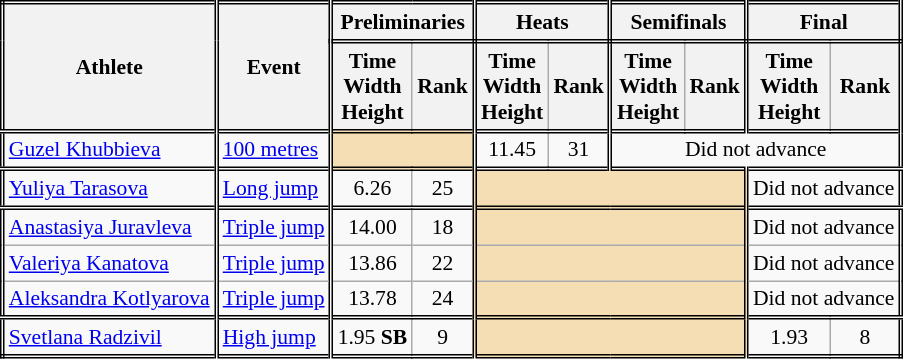<table class=wikitable style="font-size:90%; border: double;">
<tr>
<th rowspan="2" style="border-right:double">Athlete</th>
<th rowspan="2" style="border-right:double">Event</th>
<th colspan="2" style="border-right:double; border-bottom:double;">Preliminaries</th>
<th colspan="2" style="border-right:double; border-bottom:double;">Heats</th>
<th colspan="2" style="border-right:double; border-bottom:double;">Semifinals</th>
<th colspan="2" style="border-right:double; border-bottom:double;">Final</th>
</tr>
<tr>
<th>Time<br>Width<br>Height</th>
<th style="border-right:double">Rank</th>
<th>Time<br>Width<br>Height</th>
<th style="border-right:double">Rank</th>
<th>Time<br>Width<br>Height</th>
<th style="border-right:double">Rank</th>
<th>Time<br>Width<br>Height</th>
<th style="border-right:double">Rank</th>
</tr>
<tr style="border-top: double;">
<td style="border-right:double"><a href='#'>Guzel Khubbieva</a></td>
<td style="border-right:double"><a href='#'>100 metres</a></td>
<td style="border-right:double" colspan= 2 bgcolor="wheat"></td>
<td align=center>11.45</td>
<td align=center style="border-right:double">31</td>
<td colspan="4" align=center>Did not advance</td>
</tr>
<tr style="border-top: double;">
<td style="border-right:double"><a href='#'>Yuliya Tarasova</a></td>
<td style="border-right:double"><a href='#'>Long jump</a></td>
<td align=center>6.26</td>
<td align=center style="border-right:double">25</td>
<td style="border-right:double" colspan= 4 bgcolor="wheat"></td>
<td align=center colspan= 2>Did not advance</td>
</tr>
<tr style="border-top: double;">
<td style="border-right:double"><a href='#'>Anastasiya Juravleva</a></td>
<td style="border-right:double"><a href='#'>Triple jump</a></td>
<td align=center>14.00</td>
<td align=center style="border-right:double">18</td>
<td style="border-right:double" colspan= 4 bgcolor="wheat"></td>
<td colspan="2" align=center>Did not advance</td>
</tr>
<tr>
<td style="border-right:double"><a href='#'>Valeriya Kanatova</a></td>
<td style="border-right:double"><a href='#'>Triple jump</a></td>
<td align=center>13.86</td>
<td align=center style="border-right:double">22</td>
<td style="border-right:double" colspan= 4 bgcolor="wheat"></td>
<td colspan="2" align=center>Did not advance</td>
</tr>
<tr>
<td style="border-right:double"><a href='#'>Aleksandra Kotlyarova</a></td>
<td style="border-right:double"><a href='#'>Triple jump</a></td>
<td align=center>13.78</td>
<td align=center style="border-right:double">24</td>
<td style="border-right:double" colspan= 4 bgcolor="wheat"></td>
<td colspan="2" align=center>Did not advance</td>
</tr>
<tr style="border-top: double;">
<td style="border-right:double"><a href='#'>Svetlana Radzivil</a></td>
<td style="border-right:double"><a href='#'>High jump</a></td>
<td align=center>1.95 <strong>SB</strong></td>
<td align=center style="border-right:double">9</td>
<td style="border-right:double" colspan= 4 bgcolor="wheat"></td>
<td align=center>1.93</td>
<td align=center>8</td>
</tr>
</table>
